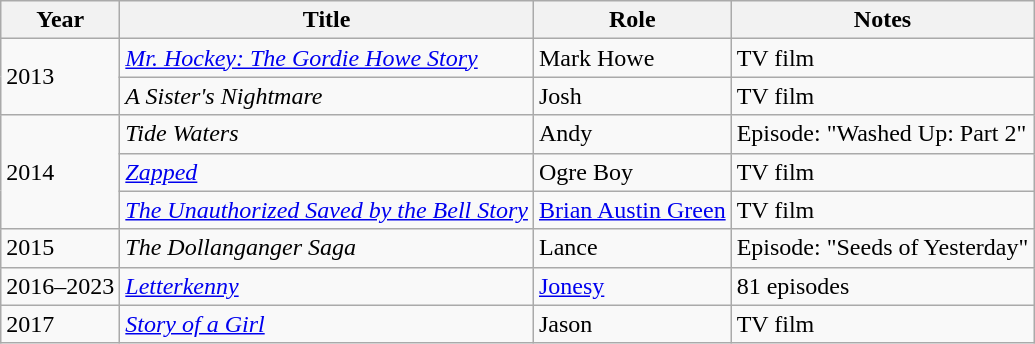<table class="wikitable">
<tr>
<th>Year</th>
<th>Title</th>
<th>Role</th>
<th>Notes</th>
</tr>
<tr>
<td rowspan="2">2013</td>
<td><em><a href='#'>Mr. Hockey: The Gordie Howe Story</a></em></td>
<td>Mark Howe</td>
<td>TV film</td>
</tr>
<tr>
<td><em>A Sister's Nightmare</em></td>
<td>Josh</td>
<td>TV film</td>
</tr>
<tr>
<td rowspan="3">2014</td>
<td><em>Tide Waters</em></td>
<td>Andy</td>
<td>Episode: "Washed Up: Part 2"</td>
</tr>
<tr>
<td><em><a href='#'>Zapped</a></em></td>
<td>Ogre Boy</td>
<td>TV film</td>
</tr>
<tr>
<td><em><a href='#'>The Unauthorized Saved by the Bell Story</a></em></td>
<td><a href='#'>Brian Austin Green</a></td>
<td>TV film</td>
</tr>
<tr>
<td>2015</td>
<td><em>The Dollanganger Saga</em></td>
<td>Lance</td>
<td>Episode: "Seeds of Yesterday"</td>
</tr>
<tr>
<td>2016–2023</td>
<td><a href='#'><em>Letterkenny</em></a></td>
<td><a href='#'>Jonesy</a></td>
<td>81 episodes</td>
</tr>
<tr>
<td>2017</td>
<td><em><a href='#'>Story of a Girl</a></em></td>
<td>Jason</td>
<td>TV film</td>
</tr>
</table>
